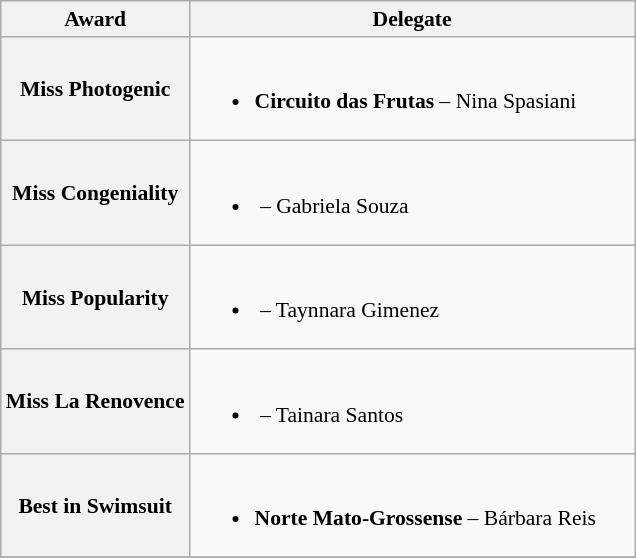<table class="wikitable" style="font-size: 90%";>
<tr>
<th>Award</th>
<th width=290>Delegate</th>
</tr>
<tr>
<th>Miss Photogenic</th>
<td><br><ul><li> <strong>Circuito das Frutas</strong> – Nina Spasiani</li></ul></td>
</tr>
<tr>
<th>Miss Congeniality</th>
<td><br><ul><li><strong></strong> – Gabriela Souza</li></ul></td>
</tr>
<tr>
<th>Miss Popularity</th>
<td><br><ul><li><strong></strong> – Taynnara Gimenez</li></ul></td>
</tr>
<tr>
<th>Miss La Renovence</th>
<td><br><ul><li><strong></strong> – Tainara Santos</li></ul></td>
</tr>
<tr>
<th>Best in Swimsuit</th>
<td><br><ul><li> <strong>Norte Mato-Grossense</strong> – Bárbara Reis</li></ul></td>
</tr>
<tr>
</tr>
</table>
